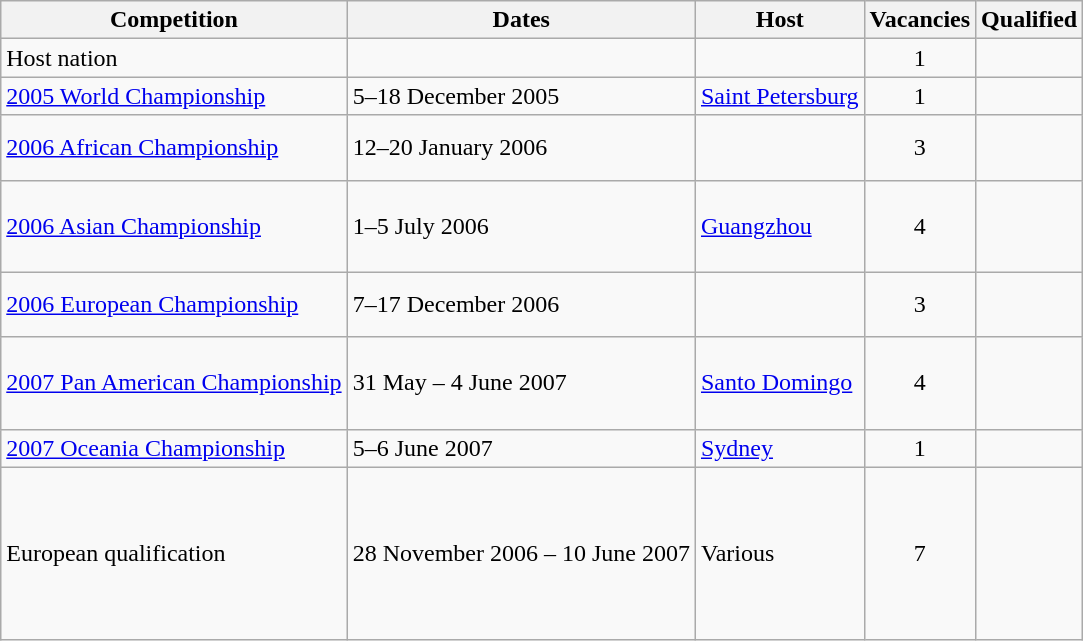<table class="wikitable">
<tr>
<th>Competition</th>
<th>Dates</th>
<th>Host</th>
<th>Vacancies</th>
<th>Qualified</th>
</tr>
<tr>
<td>Host nation</td>
<td></td>
<td></td>
<td style="text-align: center;">1</td>
<td></td>
</tr>
<tr>
<td><a href='#'>2005 World Championship</a></td>
<td>5–18 December 2005</td>
<td> <a href='#'>Saint Petersburg</a></td>
<td style="text-align: center;">1</td>
<td></td>
</tr>
<tr>
<td><a href='#'>2006 African Championship</a></td>
<td>12–20 January 2006</td>
<td></td>
<td style="text-align: center;">3</td>
<td><br><br></td>
</tr>
<tr>
<td><a href='#'>2006 Asian Championship</a></td>
<td>1–5 July 2006</td>
<td> <a href='#'>Guangzhou</a></td>
<td style="text-align: center;">4</td>
<td><br><br><br></td>
</tr>
<tr>
<td><a href='#'>2006 European Championship</a></td>
<td>7–17 December 2006</td>
<td></td>
<td style="text-align: center;">3</td>
<td><br><br></td>
</tr>
<tr>
<td><a href='#'>2007 Pan American Championship</a></td>
<td>31 May – 4 June 2007</td>
<td> <a href='#'>Santo Domingo</a></td>
<td style="text-align: center;">4</td>
<td><br><br><br></td>
</tr>
<tr>
<td><a href='#'>2007 Oceania Championship</a></td>
<td>5–6 June 2007</td>
<td> <a href='#'>Sydney</a></td>
<td style="text-align: center;">1</td>
<td></td>
</tr>
<tr>
<td>European qualification</td>
<td>28 November 2006 – 10 June 2007</td>
<td>Various</td>
<td style="text-align: center;">7</td>
<td><br><br><br><br><br><br></td>
</tr>
</table>
